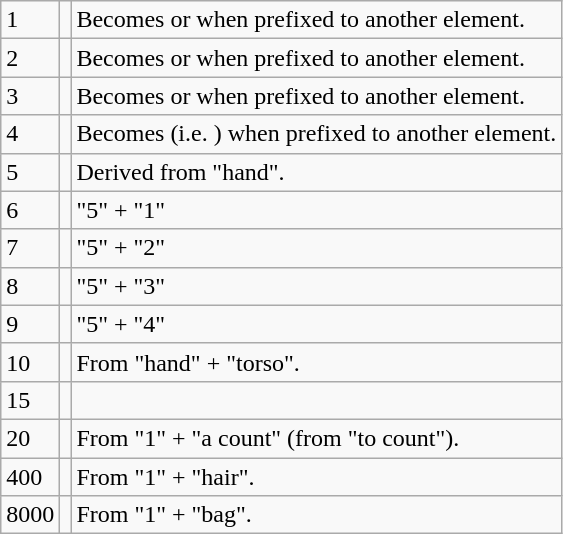<table class="wikitable">
<tr>
<td>1</td>
<td></td>
<td>Becomes  or  when prefixed to another element.</td>
</tr>
<tr>
<td>2</td>
<td></td>
<td>Becomes  or  when prefixed to another element.</td>
</tr>
<tr>
<td>3</td>
<td></td>
<td>Becomes  or  when prefixed to another element.</td>
</tr>
<tr>
<td>4</td>
<td></td>
<td>Becomes  (i.e. ) when prefixed to another element.</td>
</tr>
<tr>
<td>5</td>
<td></td>
<td>Derived from  "hand".</td>
</tr>
<tr>
<td>6</td>
<td></td>
<td> "5" +  "1"</td>
</tr>
<tr>
<td>7</td>
<td></td>
<td> "5" +  "2"</td>
</tr>
<tr>
<td>8</td>
<td></td>
<td> "5" +  "3"</td>
</tr>
<tr>
<td>9</td>
<td></td>
<td> "5" +  "4"</td>
</tr>
<tr>
<td>10</td>
<td></td>
<td>From  "hand" +  "torso".</td>
</tr>
<tr>
<td>15</td>
<td></td>
<td></td>
</tr>
<tr>
<td>20</td>
<td></td>
<td>From  "1" +  "a count" (from  "to count").</td>
</tr>
<tr>
<td>400</td>
<td></td>
<td>From  "1" +  "hair".</td>
</tr>
<tr>
<td>8000</td>
<td></td>
<td>From  "1" +  "bag".</td>
</tr>
</table>
